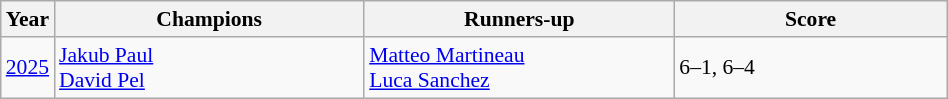<table class="wikitable" style="font-size:90%">
<tr>
<th>Year</th>
<th width="200">Champions</th>
<th width="200">Runners-up</th>
<th width="175">Score</th>
</tr>
<tr>
<td><a href='#'>2025</a></td>
<td> <a href='#'>Jakub Paul</a><br> <a href='#'>David Pel</a></td>
<td> <a href='#'>Matteo Martineau</a><br> <a href='#'>Luca Sanchez</a></td>
<td>6–1, 6–4</td>
</tr>
</table>
